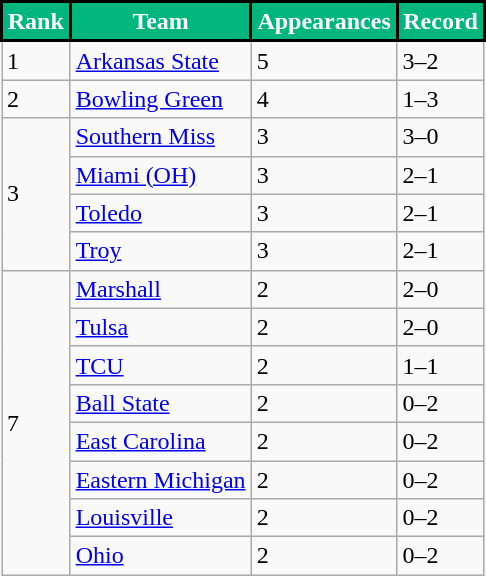<table class = "wikitable">
<tr>
<th style="background:#00B67C; color:#ffffff; border: 2px solid #000000;">Rank</th>
<th style="background:#00B67C; color:#ffffff; border: 2px solid #000000;">Team</th>
<th style="background:#00B67C; color:#ffffff; border: 2px solid #000000;">Appearances</th>
<th style="background:#00B67C; color:#ffffff; border: 2px solid #000000;">Record</th>
</tr>
<tr>
<td>1</td>
<td><a href='#'>Arkansas State</a></td>
<td>5</td>
<td>3–2</td>
</tr>
<tr>
<td>2</td>
<td><a href='#'>Bowling Green</a></td>
<td>4</td>
<td>1–3</td>
</tr>
<tr>
<td rowspan=4>3</td>
<td><a href='#'>Southern Miss</a></td>
<td>3</td>
<td>3–0</td>
</tr>
<tr>
<td><a href='#'>Miami (OH)</a></td>
<td>3</td>
<td>2–1</td>
</tr>
<tr>
<td><a href='#'>Toledo</a></td>
<td>3</td>
<td>2–1</td>
</tr>
<tr>
<td><a href='#'>Troy</a></td>
<td>3</td>
<td>2–1</td>
</tr>
<tr>
<td rowspan=8>7</td>
<td><a href='#'>Marshall</a></td>
<td>2</td>
<td>2–0</td>
</tr>
<tr>
<td><a href='#'>Tulsa</a></td>
<td>2</td>
<td>2–0</td>
</tr>
<tr>
<td><a href='#'>TCU</a></td>
<td>2</td>
<td>1–1</td>
</tr>
<tr>
<td><a href='#'>Ball State</a></td>
<td>2</td>
<td>0–2</td>
</tr>
<tr>
<td><a href='#'>East Carolina</a></td>
<td>2</td>
<td>0–2</td>
</tr>
<tr>
<td><a href='#'>Eastern Michigan</a></td>
<td>2</td>
<td>0–2</td>
</tr>
<tr>
<td><a href='#'>Louisville</a></td>
<td>2</td>
<td>0–2</td>
</tr>
<tr>
<td><a href='#'>Ohio</a></td>
<td>2</td>
<td>0–2</td>
</tr>
</table>
